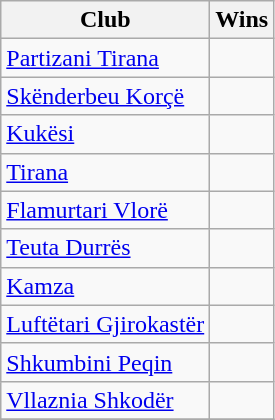<table class="wikitable sortable">
<tr>
<th>Club</th>
<th>Wins</th>
</tr>
<tr>
<td><a href='#'>Partizani Tirana</a></td>
<td align="center"></td>
</tr>
<tr>
<td><a href='#'>Skënderbeu Korçë</a></td>
<td align="center"></td>
</tr>
<tr>
<td><a href='#'>Kukësi</a></td>
<td align="center"></td>
</tr>
<tr>
<td><a href='#'>Tirana</a></td>
<td align="center"></td>
</tr>
<tr>
<td><a href='#'>Flamurtari Vlorë</a></td>
<td align="center"></td>
</tr>
<tr>
<td><a href='#'>Teuta Durrës</a></td>
<td align="center"></td>
</tr>
<tr>
<td><a href='#'>Kamza</a></td>
<td align="center"></td>
</tr>
<tr>
<td><a href='#'>Luftëtari Gjirokastër</a></td>
<td align="center"></td>
</tr>
<tr>
<td><a href='#'>Shkumbini Peqin</a></td>
<td align="center"></td>
</tr>
<tr>
<td><a href='#'>Vllaznia Shkodër</a></td>
<td align="center"></td>
</tr>
<tr>
</tr>
</table>
